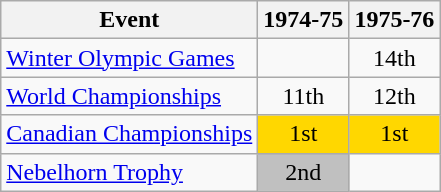<table class="wikitable">
<tr>
<th>Event</th>
<th>1974-75</th>
<th>1975-76</th>
</tr>
<tr>
<td><a href='#'>Winter Olympic Games</a></td>
<td></td>
<td align="center">14th</td>
</tr>
<tr>
<td><a href='#'>World Championships</a></td>
<td align="center">11th</td>
<td align="center">12th</td>
</tr>
<tr>
<td><a href='#'>Canadian Championships</a></td>
<td align="center" bgcolor="gold">1st</td>
<td align="center" bgcolor="gold">1st</td>
</tr>
<tr>
<td><a href='#'>Nebelhorn Trophy</a></td>
<td align="center" bgcolor="silver">2nd</td>
<td></td>
</tr>
</table>
